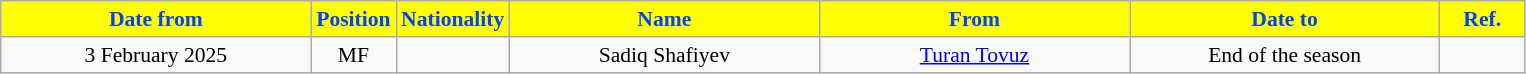<table class="wikitable" style="text-align:center; font-size:90%; ">
<tr>
<th style="background:#FFFF00; color:#0042ff; width:200px;">Date from</th>
<th style="background:#FFFF00; color:#0042ff; width:50px;">Position</th>
<th style="background:#FFFF00; color:#0042ff; width:50px;">Nationality</th>
<th style="background:#FFFF00; color:#0042ff; width:200px;">Name</th>
<th style="background:#FFFF00; color:#0042ff; width:200px;">From</th>
<th style="background:#FFFF00; color:#0042ff; width:200px;">Date to</th>
<th style="background:#FFFF00; color:#0042ff; width:50px;">Ref.</th>
</tr>
<tr>
<td>3 February 2025</td>
<td>MF</td>
<td></td>
<td>Sadiq Shafiyev</td>
<td><a href='#'>Turan Tovuz</a></td>
<td>End of the season</td>
<td></td>
</tr>
</table>
